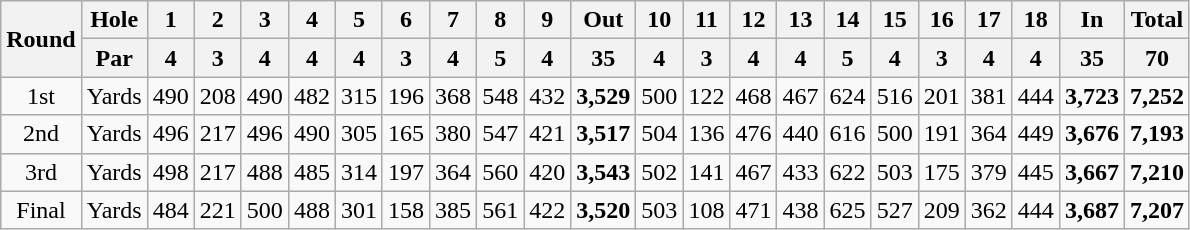<table class="wikitable" style="text-align:center">
<tr>
<th rowspan=2>Round</th>
<th>Hole</th>
<th>1</th>
<th>2</th>
<th>3</th>
<th>4</th>
<th>5</th>
<th>6</th>
<th>7</th>
<th>8</th>
<th>9</th>
<th>Out</th>
<th>10</th>
<th>11</th>
<th>12</th>
<th>13</th>
<th>14</th>
<th>15</th>
<th>16</th>
<th>17</th>
<th>18</th>
<th>In</th>
<th>Total</th>
</tr>
<tr>
<th>Par</th>
<th>4</th>
<th>3</th>
<th>4</th>
<th>4</th>
<th>4</th>
<th>3</th>
<th>4</th>
<th>5</th>
<th>4</th>
<th>35</th>
<th>4</th>
<th>3</th>
<th>4</th>
<th>4</th>
<th>5</th>
<th>4</th>
<th>3</th>
<th>4</th>
<th>4</th>
<th>35</th>
<th>70</th>
</tr>
<tr>
<td>1st</td>
<td>Yards</td>
<td>490</td>
<td>208</td>
<td>490</td>
<td>482</td>
<td>315</td>
<td>196</td>
<td>368</td>
<td>548</td>
<td>432</td>
<td><strong>3,529</strong></td>
<td>500</td>
<td>122</td>
<td>468</td>
<td>467</td>
<td>624</td>
<td>516</td>
<td>201</td>
<td>381</td>
<td>444</td>
<td><strong>3,723</strong></td>
<td><strong>7,252</strong></td>
</tr>
<tr>
<td>2nd</td>
<td>Yards</td>
<td>496</td>
<td>217</td>
<td>496</td>
<td>490</td>
<td>305</td>
<td>165</td>
<td>380</td>
<td>547</td>
<td>421</td>
<td><strong>3,517</strong></td>
<td>504</td>
<td>136</td>
<td>476</td>
<td>440</td>
<td>616</td>
<td>500</td>
<td>191</td>
<td>364</td>
<td>449</td>
<td><strong>3,676</strong></td>
<td><strong>7,193</strong></td>
</tr>
<tr>
<td>3rd</td>
<td>Yards</td>
<td>498</td>
<td>217</td>
<td>488</td>
<td>485</td>
<td>314</td>
<td>197</td>
<td>364</td>
<td>560</td>
<td>420</td>
<td><strong>3,543</strong></td>
<td>502</td>
<td>141</td>
<td>467</td>
<td>433</td>
<td>622</td>
<td>503</td>
<td>175</td>
<td>379</td>
<td>445</td>
<td><strong>3,667</strong></td>
<td><strong>7,210</strong></td>
</tr>
<tr>
<td>Final</td>
<td>Yards</td>
<td>484</td>
<td>221</td>
<td>500</td>
<td>488</td>
<td>301</td>
<td>158</td>
<td>385</td>
<td>561</td>
<td>422</td>
<td><strong>3,520</strong></td>
<td>503</td>
<td>108</td>
<td>471</td>
<td>438</td>
<td>625</td>
<td>527</td>
<td>209</td>
<td>362</td>
<td>444</td>
<td><strong>3,687</strong></td>
<td><strong>7,207</strong></td>
</tr>
</table>
